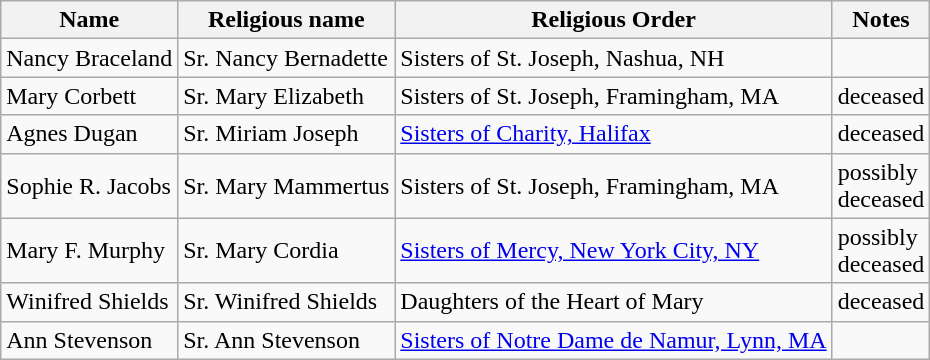<table class="wikitable">
<tr>
<th>Name</th>
<th>Religious name</th>
<th>Religious Order</th>
<th>Notes</th>
</tr>
<tr>
<td>Nancy Braceland</td>
<td>Sr. Nancy Bernadette</td>
<td>Sisters of St. Joseph, Nashua, NH</td>
<td></td>
</tr>
<tr>
<td>Mary Corbett</td>
<td>Sr. Mary Elizabeth</td>
<td>Sisters of St. Joseph, Framingham, MA</td>
<td>deceased</td>
</tr>
<tr>
<td>Agnes Dugan</td>
<td>Sr. Miriam Joseph</td>
<td><a href='#'>Sisters of Charity, Halifax</a></td>
<td>deceased</td>
</tr>
<tr>
<td>Sophie R. Jacobs</td>
<td>Sr. Mary Mammertus</td>
<td>Sisters of St. Joseph, Framingham, MA</td>
<td>possibly<br>deceased</td>
</tr>
<tr>
<td>Mary F. Murphy</td>
<td>Sr. Mary Cordia</td>
<td><a href='#'>Sisters of Mercy, New York City, NY</a></td>
<td>possibly<br>deceased</td>
</tr>
<tr>
<td>Winifred Shields</td>
<td>Sr. Winifred Shields</td>
<td>Daughters of the Heart of Mary</td>
<td>deceased</td>
</tr>
<tr>
<td>Ann Stevenson</td>
<td>Sr. Ann Stevenson</td>
<td><a href='#'>Sisters of Notre Dame de Namur, Lynn, MA</a></td>
<td></td>
</tr>
</table>
